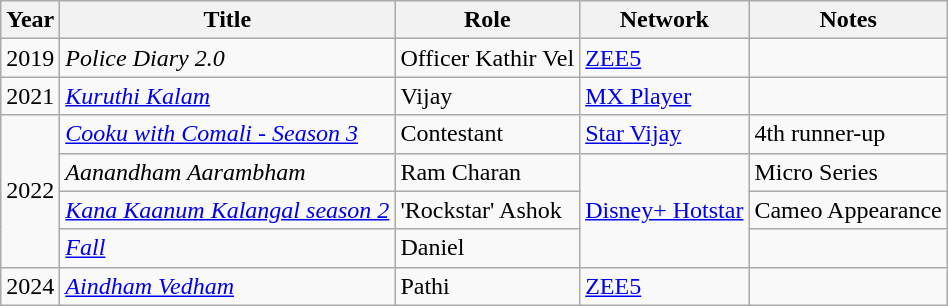<table class="wikitable">
<tr>
<th>Year</th>
<th>Title</th>
<th>Role</th>
<th>Network</th>
<th>Notes</th>
</tr>
<tr>
<td rowspan="1">2019</td>
<td><em>Police Diary 2.0</em></td>
<td>Officer Kathir Vel</td>
<td><a href='#'>ZEE5</a></td>
<td></td>
</tr>
<tr>
<td rowspan="1">2021</td>
<td><em><a href='#'>Kuruthi Kalam</a></em></td>
<td>Vijay</td>
<td><a href='#'>MX Player</a></td>
<td></td>
</tr>
<tr>
<td rowspan="4">2022</td>
<td><em><a href='#'>Cooku with Comali - Season 3</a></em></td>
<td>Contestant</td>
<td><a href='#'>Star Vijay</a></td>
<td>4th runner-up</td>
</tr>
<tr>
<td><em>Aanandham Aarambham</em></td>
<td>Ram Charan</td>
<td rowspan="3"><a href='#'>Disney+ Hotstar</a></td>
<td>Micro Series</td>
</tr>
<tr>
<td><em><a href='#'>Kana Kaanum Kalangal season 2</a></em></td>
<td>'Rockstar' Ashok</td>
<td>Cameo Appearance</td>
</tr>
<tr>
<td><em><a href='#'>Fall</a></em></td>
<td>Daniel</td>
<td></td>
</tr>
<tr>
<td>2024</td>
<td><em><a href='#'>Aindham Vedham</a></em></td>
<td>Pathi</td>
<td><a href='#'>ZEE5</a></td>
<td></td>
</tr>
</table>
